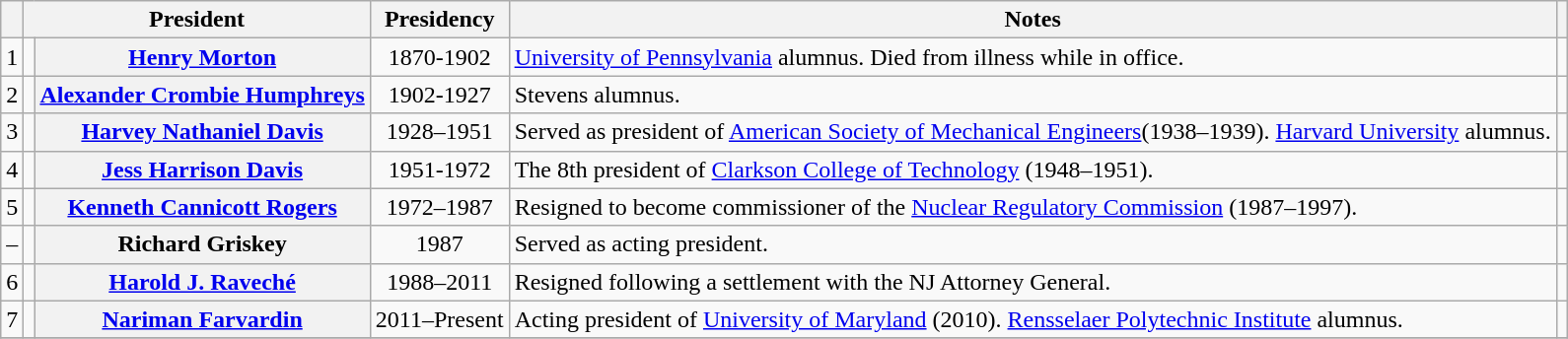<table class="wikitable sortable">
<tr>
<th scope="row"></th>
<th colspan="2" scope="col">President</th>
<th scope="col">Presidency</th>
<th scope="col" class="unsortable">Notes</th>
<th scope="col" class="unsortable"></th>
</tr>
<tr>
<td align="center">1</td>
<td data-sort-value="Morton, Henry"></td>
<th scope="row"><a href='#'>Henry Morton</a></th>
<td align="center">1870-1902</td>
<td><a href='#'>University of Pennsylvania</a> alumnus. Died from illness while in office.</td>
<td align="center"></td>
</tr>
<tr>
<td align="center">2</td>
<td data-sort-value="Humphreys, Alexander Crombie"></td>
<th scope="row"><a href='#'>Alexander Crombie Humphreys</a></th>
<td align="center">1902-1927</td>
<td>Stevens alumnus.</td>
<td align="center"></td>
</tr>
<tr>
<td align="center">3</td>
<td data-sort-value="Davis, Harvey N."></td>
<th scope="row"><a href='#'>Harvey Nathaniel Davis</a></th>
<td align="center">1928–1951</td>
<td>Served as president of <a href='#'>American Society of Mechanical Engineers</a>(1938–1939). <a href='#'>Harvard University</a> alumnus.</td>
<td align="center"></td>
</tr>
<tr>
<td align="center">4</td>
<td data-sort-value="Davis, Jess"></td>
<th scope="row"><a href='#'>Jess Harrison Davis</a></th>
<td align="center">1951-1972</td>
<td>The 8th president of <a href='#'>Clarkson College of Technology</a> (1948–1951).</td>
<td align="center"></td>
</tr>
<tr>
<td align="center">5</td>
<td data-sort-value="Rogers, Kenneth"></td>
<th scope="row"><a href='#'>Kenneth Cannicott Rogers</a></th>
<td align="center">1972–1987</td>
<td>Resigned to become commissioner of the <a href='#'>Nuclear Regulatory Commission</a> (1987–1997).</td>
<td align="center"></td>
</tr>
<tr>
<td align="center">–</td>
<td data-sort-value="Griskey, Richard"></td>
<th scope="row">Richard Griskey</th>
<td align="center">1987</td>
<td>Served as acting president.</td>
<td align="center"></td>
</tr>
<tr>
<td align="center">6</td>
<td data-sort-value="Raveché, Harold J."></td>
<th scope="row"><a href='#'>Harold J. Raveché</a></th>
<td align="center">1988–2011</td>
<td>Resigned following a settlement with the NJ Attorney General.</td>
<td align="center"></td>
</tr>
<tr>
<td align="center">7</td>
<td data-sort-value="Farvardin, Naramin"></td>
<th scope="row"><a href='#'>Nariman Farvardin</a></th>
<td align="center">2011–Present</td>
<td>Acting president of <a href='#'>University of Maryland</a> (2010). <a href='#'>Rensselaer Polytechnic Institute</a> alumnus.</td>
<td align="center"></td>
</tr>
<tr>
</tr>
</table>
